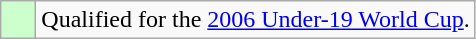<table class="wikitable">
<tr>
<td style="background: #cfc;">    </td>
<td>Qualified for the <a href='#'>2006 Under-19 World Cup</a>.</td>
</tr>
</table>
